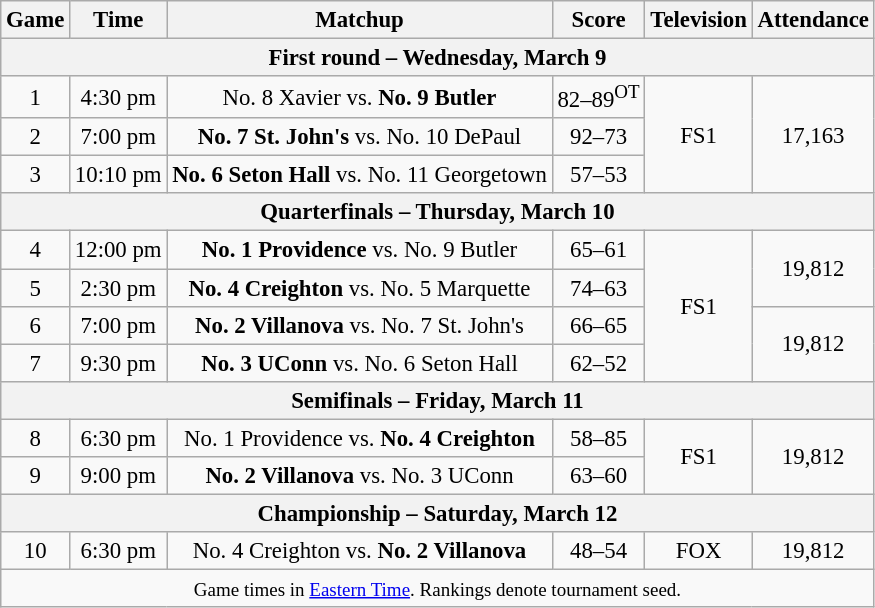<table class="wikitable" style="font-size: 95%;text-align:center">
<tr>
<th>Game</th>
<th>Time</th>
<th>Matchup</th>
<th>Score</th>
<th>Television</th>
<th>Attendance</th>
</tr>
<tr>
<th colspan="6">First round – Wednesday, March 9</th>
</tr>
<tr>
<td>1</td>
<td>4:30 pm</td>
<td>No. 8 Xavier vs. <strong>No. 9 Butler</strong></td>
<td>82–89<sup>OT</sup></td>
<td rowspan="3">FS1</td>
<td rowspan="3">17,163</td>
</tr>
<tr>
<td>2</td>
<td>7:00 pm</td>
<td><strong>No. 7 St. John's</strong> vs. No. 10 DePaul</td>
<td>92–73</td>
</tr>
<tr>
<td>3</td>
<td>10:10 pm</td>
<td><strong>No. 6 Seton Hall</strong>  vs. No. 11 Georgetown</td>
<td>57–53</td>
</tr>
<tr>
<th colspan="6">Quarterfinals – Thursday, March 10</th>
</tr>
<tr>
<td>4</td>
<td>12:00 pm</td>
<td><strong>No. 1  Providence</strong> vs. No. 9 Butler</td>
<td>65–61</td>
<td rowspan="4">FS1</td>
<td rowspan="2">19,812</td>
</tr>
<tr>
<td>5</td>
<td>2:30 pm</td>
<td><strong>No. 4 Creighton</strong>  vs. No. 5 Marquette</td>
<td>74–63</td>
</tr>
<tr>
<td>6</td>
<td>7:00 pm</td>
<td><strong>No. 2 Villanova</strong> vs. No. 7 St. John's</td>
<td>66–65</td>
<td rowspan="2">19,812</td>
</tr>
<tr>
<td>7</td>
<td>9:30 pm</td>
<td><strong>No. 3 UConn</strong> vs. No. 6 Seton Hall</td>
<td>62–52</td>
</tr>
<tr>
<th colspan="6">Semifinals – Friday, March 11</th>
</tr>
<tr>
<td>8</td>
<td>6:30 pm</td>
<td>No. 1 Providence vs. <strong>No. 4 Creighton</strong></td>
<td>58–85</td>
<td rowspan="2">FS1</td>
<td rowspan="2">19,812</td>
</tr>
<tr>
<td>9</td>
<td>9:00 pm</td>
<td><strong>No. 2 Villanova</strong> vs. No. 3 UConn</td>
<td>63–60</td>
</tr>
<tr>
<th colspan="6">Championship – Saturday, March 12</th>
</tr>
<tr>
<td>10</td>
<td>6:30 pm</td>
<td>No. 4 Creighton vs. <strong>No. 2 Villanova</strong></td>
<td>48–54</td>
<td>FOX</td>
<td>19,812</td>
</tr>
<tr>
<td colspan="6"><small>Game times in <a href='#'>Eastern Time</a>. Rankings denote tournament seed.</small></td>
</tr>
</table>
